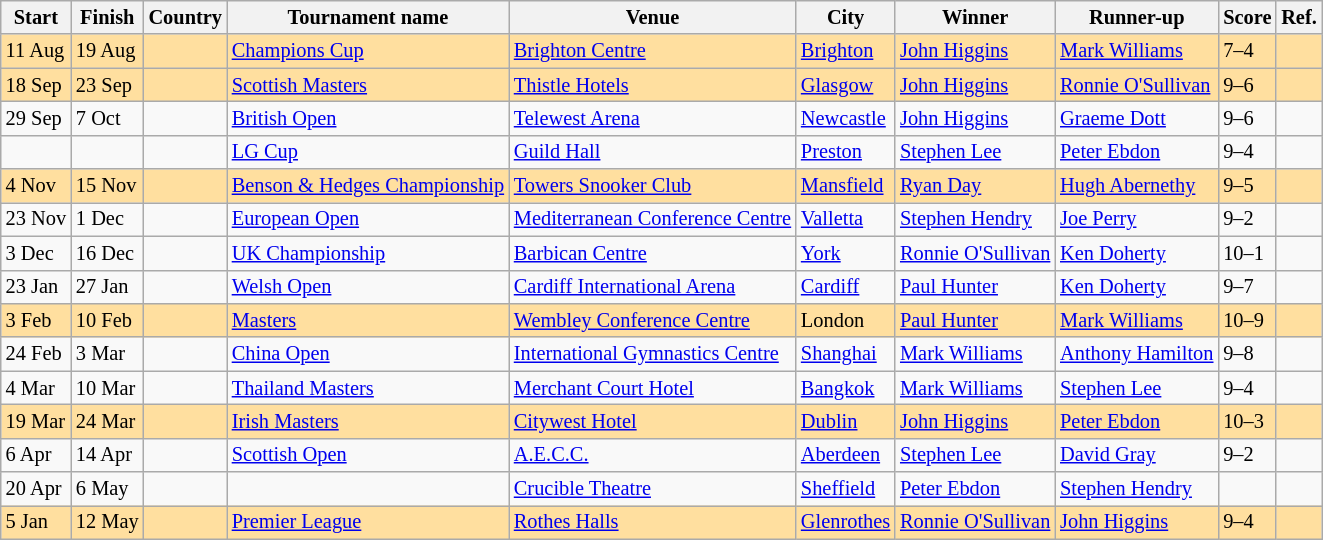<table class="wikitable sortable" style="font-size: 85%">
<tr>
<th>Start</th>
<th>Finish</th>
<th>Country</th>
<th>Tournament name</th>
<th>Venue</th>
<th>City</th>
<th>Winner</th>
<th>Runner-up</th>
<th>Score</th>
<th>Ref.</th>
</tr>
<tr bgcolor="#ffdf9f">
<td>11 Aug</td>
<td>19 Aug</td>
<td></td>
<td><a href='#'>Champions Cup</a></td>
<td><a href='#'>Brighton Centre</a></td>
<td><a href='#'>Brighton</a></td>
<td> <a href='#'>John Higgins</a></td>
<td> <a href='#'>Mark Williams</a></td>
<td>7–4</td>
<td></td>
</tr>
<tr bgcolor="#ffdf9f">
<td>18 Sep</td>
<td>23 Sep</td>
<td></td>
<td><a href='#'>Scottish Masters</a></td>
<td><a href='#'>Thistle Hotels</a></td>
<td><a href='#'>Glasgow</a></td>
<td> <a href='#'>John Higgins</a></td>
<td> <a href='#'>Ronnie O'Sullivan</a></td>
<td>9–6</td>
<td></td>
</tr>
<tr>
<td>29 Sep</td>
<td>7 Oct</td>
<td></td>
<td><a href='#'>British Open</a></td>
<td><a href='#'>Telewest Arena</a></td>
<td><a href='#'>Newcastle</a></td>
<td> <a href='#'>John Higgins</a></td>
<td> <a href='#'>Graeme Dott</a></td>
<td>9–6</td>
<td></td>
</tr>
<tr>
<td></td>
<td></td>
<td></td>
<td><a href='#'>LG Cup</a></td>
<td><a href='#'>Guild Hall</a></td>
<td><a href='#'>Preston</a></td>
<td> <a href='#'>Stephen Lee</a></td>
<td> <a href='#'>Peter Ebdon</a></td>
<td>9–4</td>
<td></td>
</tr>
<tr bgcolor="#ffdf9f">
<td>4 Nov</td>
<td>15 Nov</td>
<td></td>
<td><a href='#'>Benson & Hedges Championship</a></td>
<td><a href='#'>Towers Snooker Club</a></td>
<td><a href='#'>Mansfield</a></td>
<td> <a href='#'>Ryan Day</a></td>
<td> <a href='#'>Hugh Abernethy</a></td>
<td>9–5</td>
<td></td>
</tr>
<tr>
<td>23 Nov</td>
<td>1 Dec</td>
<td></td>
<td><a href='#'>European Open</a></td>
<td><a href='#'>Mediterranean Conference Centre</a></td>
<td><a href='#'>Valletta</a></td>
<td> <a href='#'>Stephen Hendry</a></td>
<td> <a href='#'>Joe Perry</a></td>
<td>9–2</td>
<td></td>
</tr>
<tr>
<td>3 Dec</td>
<td>16 Dec</td>
<td></td>
<td><a href='#'>UK Championship</a></td>
<td><a href='#'>Barbican Centre</a></td>
<td><a href='#'>York</a></td>
<td> <a href='#'>Ronnie O'Sullivan</a></td>
<td> <a href='#'>Ken Doherty</a></td>
<td>10–1</td>
<td></td>
</tr>
<tr>
<td>23 Jan</td>
<td>27 Jan</td>
<td></td>
<td><a href='#'>Welsh Open</a></td>
<td><a href='#'>Cardiff International Arena</a></td>
<td><a href='#'>Cardiff</a></td>
<td> <a href='#'>Paul Hunter</a></td>
<td> <a href='#'>Ken Doherty</a></td>
<td>9–7</td>
<td></td>
</tr>
<tr bgcolor="#ffdf9f">
<td>3 Feb</td>
<td>10 Feb</td>
<td></td>
<td><a href='#'>Masters</a></td>
<td><a href='#'>Wembley Conference Centre</a></td>
<td>London</td>
<td> <a href='#'>Paul Hunter</a></td>
<td> <a href='#'>Mark Williams</a></td>
<td>10–9</td>
<td></td>
</tr>
<tr>
<td>24 Feb</td>
<td>3 Mar</td>
<td></td>
<td><a href='#'>China Open</a></td>
<td><a href='#'>International Gymnastics Centre</a></td>
<td><a href='#'>Shanghai</a></td>
<td> <a href='#'>Mark Williams</a></td>
<td> <a href='#'>Anthony Hamilton</a></td>
<td>9–8</td>
<td></td>
</tr>
<tr>
<td>4 Mar</td>
<td>10 Mar</td>
<td></td>
<td><a href='#'>Thailand Masters</a></td>
<td><a href='#'>Merchant Court Hotel</a></td>
<td><a href='#'>Bangkok</a></td>
<td> <a href='#'>Mark Williams</a></td>
<td> <a href='#'>Stephen Lee</a></td>
<td>9–4</td>
<td></td>
</tr>
<tr bgcolor="#ffdf9f">
<td>19 Mar</td>
<td>24 Mar</td>
<td></td>
<td><a href='#'>Irish Masters</a></td>
<td><a href='#'>Citywest Hotel</a></td>
<td><a href='#'>Dublin</a></td>
<td> <a href='#'>John Higgins</a></td>
<td> <a href='#'>Peter Ebdon</a></td>
<td>10–3</td>
<td></td>
</tr>
<tr>
<td>6 Apr</td>
<td>14 Apr</td>
<td></td>
<td><a href='#'>Scottish Open</a></td>
<td><a href='#'>A.E.C.C.</a></td>
<td><a href='#'>Aberdeen</a></td>
<td> <a href='#'>Stephen Lee</a></td>
<td> <a href='#'>David Gray</a></td>
<td>9–2</td>
<td></td>
</tr>
<tr>
<td>20 Apr</td>
<td>6 May</td>
<td></td>
<td></td>
<td><a href='#'>Crucible Theatre</a></td>
<td><a href='#'>Sheffield</a></td>
<td> <a href='#'>Peter Ebdon</a></td>
<td> <a href='#'>Stephen Hendry</a></td>
<td></td>
<td></td>
</tr>
<tr bgcolor="#ffdf9f">
<td>5 Jan</td>
<td>12 May</td>
<td></td>
<td><a href='#'>Premier League</a></td>
<td><a href='#'>Rothes Halls</a></td>
<td><a href='#'>Glenrothes</a></td>
<td> <a href='#'>Ronnie O'Sullivan</a></td>
<td> <a href='#'>John Higgins</a></td>
<td>9–4</td>
<td></td>
</tr>
</table>
